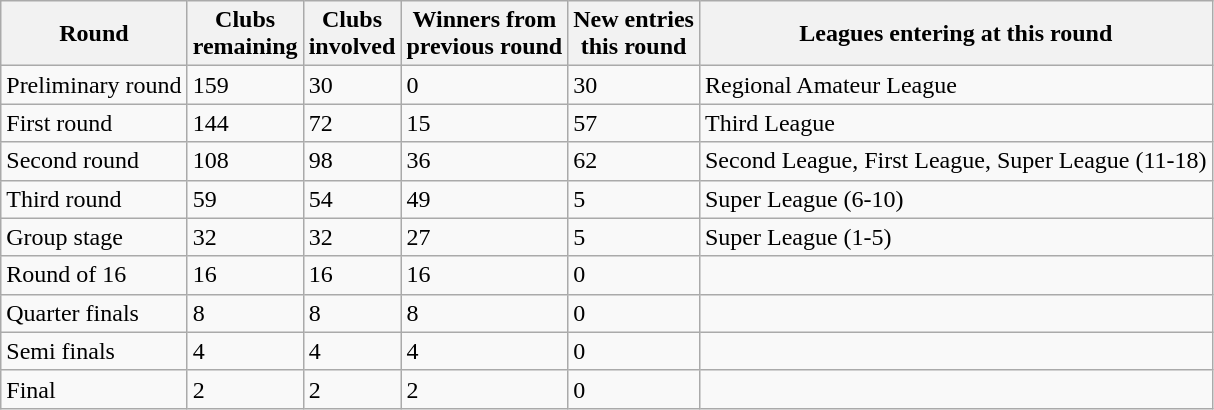<table class="wikitable">
<tr>
<th>Round</th>
<th>Clubs<br>remaining</th>
<th>Clubs<br>involved</th>
<th>Winners from<br>previous round</th>
<th>New entries<br>this round</th>
<th>Leagues entering at this round</th>
</tr>
<tr>
<td>Preliminary round</td>
<td>159</td>
<td>30</td>
<td>0</td>
<td>30</td>
<td>Regional Amateur League</td>
</tr>
<tr>
<td>First round</td>
<td>144</td>
<td>72</td>
<td>15</td>
<td>57</td>
<td>Third League</td>
</tr>
<tr>
<td>Second round</td>
<td>108</td>
<td>98</td>
<td>36</td>
<td>62</td>
<td>Second League, First League, Super League (11-18)</td>
</tr>
<tr>
<td>Third round</td>
<td>59</td>
<td>54</td>
<td>49</td>
<td>5</td>
<td>Super League (6-10)</td>
</tr>
<tr>
<td>Group stage</td>
<td>32</td>
<td>32</td>
<td>27</td>
<td>5</td>
<td>Super League (1-5)</td>
</tr>
<tr>
<td>Round of 16</td>
<td>16</td>
<td>16</td>
<td>16</td>
<td>0</td>
<td></td>
</tr>
<tr>
<td>Quarter finals</td>
<td>8</td>
<td>8</td>
<td>8</td>
<td>0</td>
<td></td>
</tr>
<tr>
<td>Semi finals</td>
<td>4</td>
<td>4</td>
<td>4</td>
<td>0</td>
<td></td>
</tr>
<tr>
<td>Final</td>
<td>2</td>
<td>2</td>
<td>2</td>
<td>0</td>
<td></td>
</tr>
</table>
